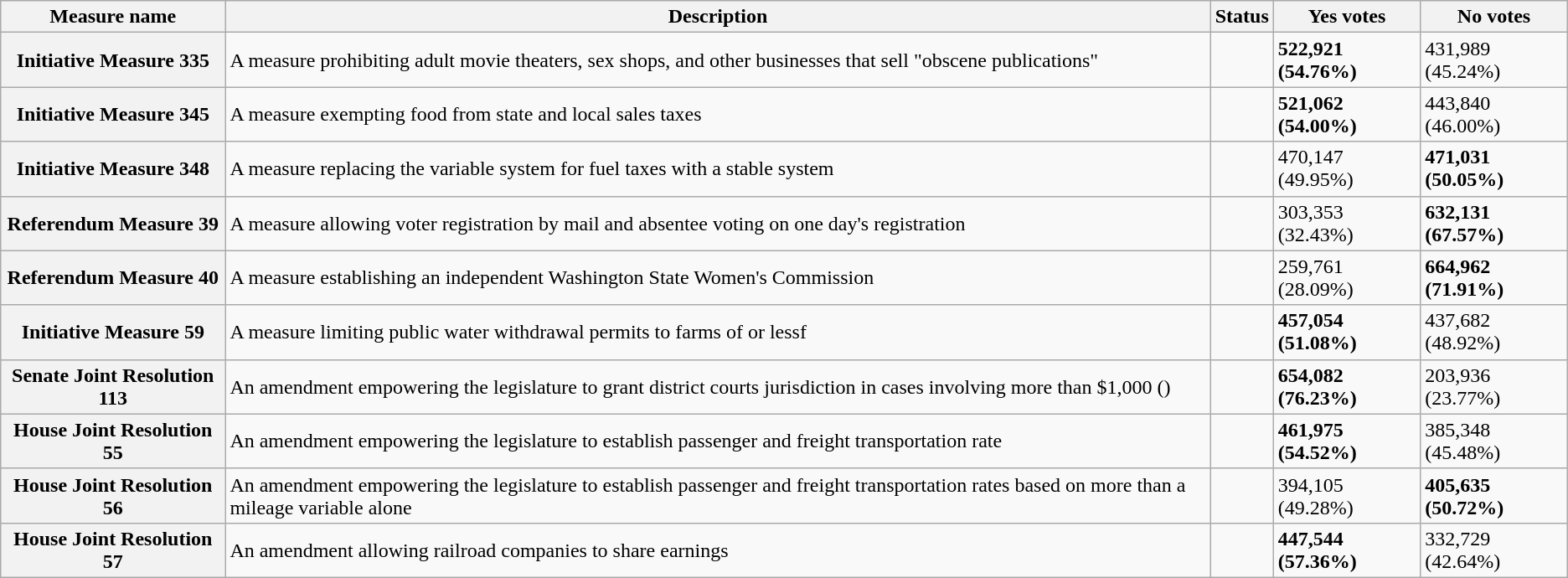<table class="wikitable sortable plainrowheaders">
<tr>
<th scope=col>Measure name</th>
<th scope=col class=unsortable>Description</th>
<th scope=col>Status</th>
<th scope=col>Yes votes</th>
<th scope=col>No votes</th>
</tr>
<tr>
<th scope=row>Initiative Measure 335</th>
<td>A measure prohibiting adult movie theaters, sex shops, and other businesses that sell "obscene publications"</td>
<td></td>
<td><strong>522,921 (54.76%)</strong></td>
<td>431,989 (45.24%)</td>
</tr>
<tr>
<th scope=row>Initiative Measure 345</th>
<td>A measure exempting food from state and local sales taxes</td>
<td></td>
<td><strong>521,062 (54.00%)</strong></td>
<td>443,840 (46.00%)</td>
</tr>
<tr>
<th scope=row>Initiative Measure 348</th>
<td>A measure replacing the variable system for fuel taxes with a stable system</td>
<td></td>
<td>470,147 (49.95%)</td>
<td><strong>471,031 (50.05%)</strong></td>
</tr>
<tr>
<th scope=row>Referendum Measure 39</th>
<td>A measure allowing voter registration by mail and absentee voting on one day's registration</td>
<td></td>
<td>303,353 (32.43%)</td>
<td><strong>632,131 (67.57%)</strong></td>
</tr>
<tr>
<th scope=row>Referendum Measure 40</th>
<td>A measure establishing an independent Washington State Women's Commission</td>
<td></td>
<td>259,761 (28.09%)</td>
<td><strong>664,962 (71.91%)</strong></td>
</tr>
<tr>
<th scope=row>Initiative Measure 59</th>
<td>A measure limiting public water withdrawal permits to farms of  or lessf</td>
<td></td>
<td><strong>457,054 (51.08%)</strong></td>
<td>437,682 (48.92%)</td>
</tr>
<tr>
<th scope=row>Senate Joint Resolution 113</th>
<td>An amendment empowering the legislature to grant district courts jurisdiction in cases involving more than $1,000 ()</td>
<td></td>
<td><strong>654,082 (76.23%)</strong></td>
<td>203,936 (23.77%)</td>
</tr>
<tr>
<th scope=row>House Joint Resolution 55</th>
<td>An amendment empowering the legislature to establish passenger and freight transportation rate</td>
<td></td>
<td><strong>461,975 (54.52%)</strong></td>
<td>385,348 (45.48%)</td>
</tr>
<tr>
<th scope=row>House Joint Resolution 56</th>
<td>An amendment empowering the legislature to establish passenger and freight transportation rates based on more than a mileage variable alone</td>
<td></td>
<td>394,105 (49.28%)</td>
<td><strong>405,635 (50.72%)</strong></td>
</tr>
<tr>
<th scope=row>House Joint Resolution 57</th>
<td>An amendment allowing railroad companies to share earnings</td>
<td></td>
<td><strong>447,544 (57.36%)</strong></td>
<td>332,729 (42.64%)</td>
</tr>
</table>
